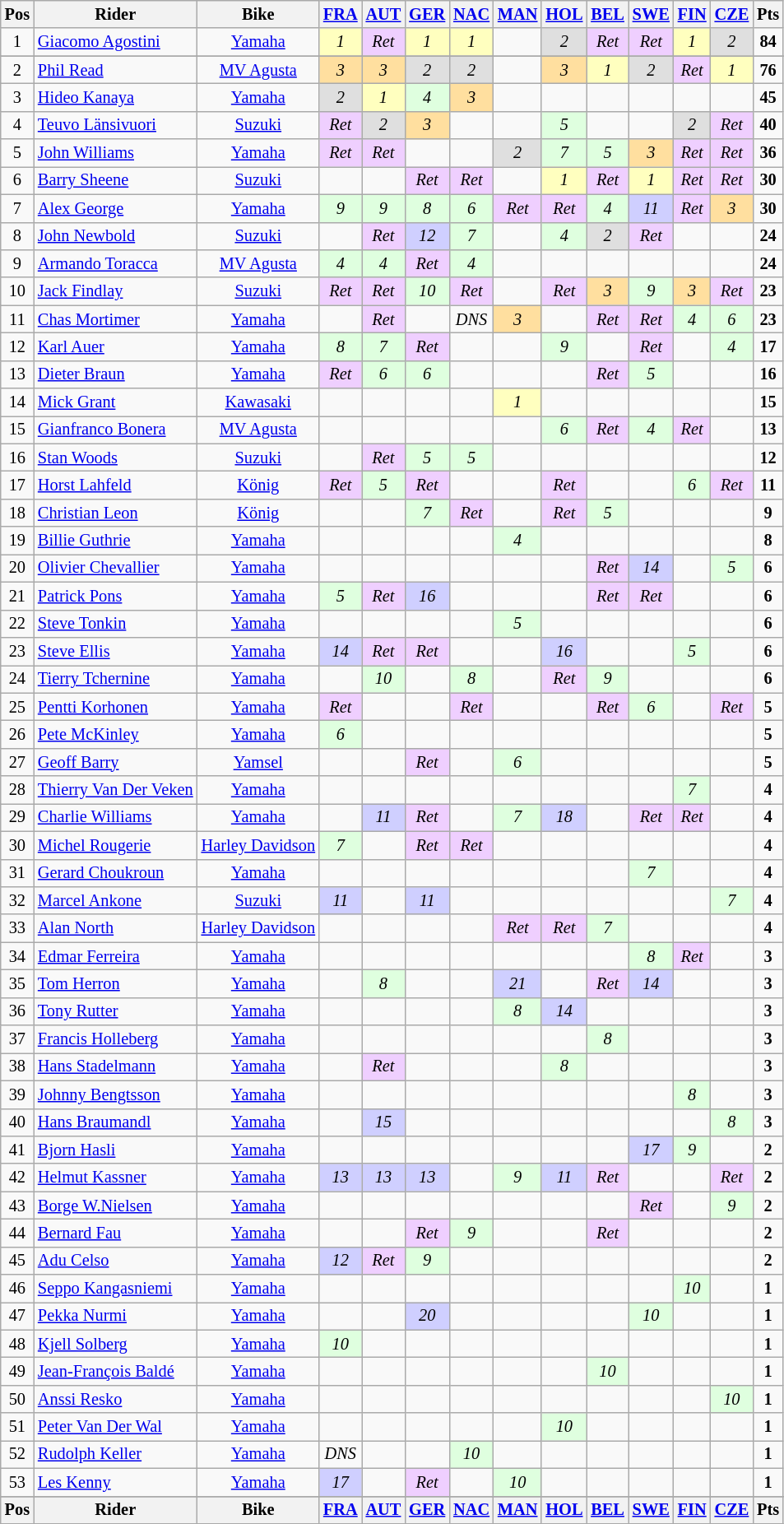<table class="wikitable" style="font-size: 85%; text-align:center">
<tr valign="top">
<th valign="middle">Pos</th>
<th valign="middle">Rider</th>
<th valign="middle">Bike<br></th>
<th><a href='#'>FRA</a><br></th>
<th><a href='#'>AUT</a><br></th>
<th><a href='#'>GER</a><br></th>
<th><a href='#'>NAC</a><br></th>
<th><a href='#'>MAN</a><br></th>
<th><a href='#'>HOL</a> <br></th>
<th><a href='#'>BEL</a> <br></th>
<th><a href='#'>SWE</a><br></th>
<th><a href='#'>FIN</a><br></th>
<th><a href='#'>CZE</a><br></th>
<th valign="middle">Pts</th>
</tr>
<tr>
<td align="center">1</td>
<td align="left"> <a href='#'>Giacomo Agostini</a></td>
<td><a href='#'>Yamaha</a></td>
<td style="background:#ffffbf;"><em>1</em></td>
<td style="background:#efcfff;"><em>Ret</em></td>
<td style="background:#ffffbf;"><em>1</em></td>
<td style="background:#ffffbf;"><em>1</em></td>
<td style="background:#;"></td>
<td style="background:#dfdfdf;"><em>2</em></td>
<td style="background:#efcfff;"><em>Ret</em></td>
<td style="background:#efcfff;"><em>Ret</em></td>
<td style="background:#ffffbf;"><em>1</em></td>
<td style="background:#dfdfdf;"><em>2</em></td>
<td><strong>84</strong></td>
</tr>
<tr>
</tr>
<tr>
<td align="center">2</td>
<td align="left"> <a href='#'>Phil Read</a></td>
<td nowrap><a href='#'>MV Agusta</a></td>
<td style="background:#ffdf9f;"><em>3</em></td>
<td style="background:#ffdf9f;"><em>3 </em></td>
<td style="background:#dfdfdf;"><em>2</em></td>
<td style="background:#dfdfdf;"><em>2</em></td>
<td style="background:#;"></td>
<td style="background:#ffdf9f;"><em>3 </em></td>
<td style="background:#ffffbf;"><em>1 </em></td>
<td style="background:#dfdfdf;"><em>2</em></td>
<td style="background:#efcfff;"><em>Ret</em></td>
<td style="background:#ffffbf;"><em>1 </em></td>
<td><strong>76</strong></td>
</tr>
<tr>
<td align="center">3</td>
<td align="left"> <a href='#'>Hideo Kanaya</a></td>
<td><a href='#'>Yamaha</a></td>
<td style="background:#dfdfdf;"><em>2</em></td>
<td style="background:#ffffbf;"><em>1</em></td>
<td style="background:#dfffdf;"><em>4</em></td>
<td style="background:#ffdf9f;"><em>3 </em></td>
<td style="background:#;"><em> </em></td>
<td style="background:#;"><em> </em></td>
<td style="background:#;"><em> </em></td>
<td style="background:#;"><em> </em></td>
<td style="background:#;"><em> </em></td>
<td style="background:#;"><em> </em></td>
<td><strong>45</strong></td>
</tr>
<tr>
<td align="center">4</td>
<td align="left"> <a href='#'>Teuvo Länsivuori</a></td>
<td><a href='#'>Suzuki</a></td>
<td style="background:#efcfff;"><em>Ret</em></td>
<td style="background:#dfdfdf;"><em>2</em></td>
<td style="background:#ffdf9f;"><em>3 </em></td>
<td style="background:#;"><em> </em></td>
<td style="background:#;"><em> </em></td>
<td style="background:#dfffdf;"><em>5 </em></td>
<td style="background:#;"><em> </em></td>
<td style="background:#;"><em> </em></td>
<td style="background:#dfdfdf;"><em>2 </em></td>
<td style="background:#efcfff;"><em>Ret</em></td>
<td><strong>40</strong></td>
</tr>
<tr>
<td align="center">5</td>
<td align="left"> <a href='#'>John Williams</a></td>
<td><a href='#'>Yamaha</a></td>
<td style="background:#efcfff;"><em>Ret </em></td>
<td style="background:#efcfff;"><em>Ret </em></td>
<td style="background:#;"><em> </em></td>
<td style="background:#;"><em> </em></td>
<td style="background:#dfdfdf;"><em>2 </em></td>
<td style="background:#dfffdf;"><em>7</em></td>
<td style="background:#dfffdf;"><em>5 </em></td>
<td style="background:#ffdf9f;"><em>3 </em></td>
<td style="background:#efcfff;"><em>Ret </em></td>
<td style="background:#efcfff;"><em>Ret </em></td>
<td><strong>36</strong></td>
</tr>
<tr>
<td align="center">6</td>
<td align="left"> <a href='#'>Barry Sheene</a></td>
<td><a href='#'>Suzuki</a></td>
<td style="background:#;"><em> </em></td>
<td style="background:#;"><em> </em></td>
<td style="background:#efcfff;"><em>Ret </em></td>
<td style="background:#efcfff;"><em>Ret </em></td>
<td style="background:#;"><em> </em></td>
<td style="background:#ffffbf;"><em>1</em></td>
<td style="background:#efcfff;"><em>Ret </em></td>
<td style="background:#ffffbf;"><em>1 </em></td>
<td style="background:#efcfff;"><em>Ret</em></td>
<td style="background:#efcfff;"><em>Ret </em></td>
<td><strong>30</strong></td>
</tr>
<tr>
<td align="center">7</td>
<td align="left"> <a href='#'>Alex George</a></td>
<td><a href='#'>Yamaha</a></td>
<td style="background:#dfffdf;"><em>9 </em></td>
<td style="background:#dfffdf;"><em>9</em></td>
<td style="background:#dfffdf;"><em>8 </em></td>
<td style="background:#dfffdf;"><em>6 </em></td>
<td style="background:#efcfff;"><em>Ret</em></td>
<td style="background:#efcfff;"><em>Ret </em></td>
<td style="background:#dfffdf;"><em>4</em></td>
<td style="background:#cfcfff;"><em>11 </em></td>
<td style="background:#efcfff;"><em>Ret </em></td>
<td style="background:#ffdf9f;"><em>3</em></td>
<td><strong>30</strong></td>
</tr>
<tr>
<td align="center">8</td>
<td align="left"> <a href='#'>John Newbold</a></td>
<td><a href='#'>Suzuki</a></td>
<td style="background:#;"><em> </em></td>
<td style="background:#efcfff;"><em>Ret </em></td>
<td style="background:#cfcfff;"><em>12 </em></td>
<td style="background:#dfffdf;"><em>7 </em></td>
<td style="background:#;"><em> </em></td>
<td style="background:#dfffdf;"><em>4 </em></td>
<td style="background:#dfdfdf;"><em>2 </em></td>
<td style="background:#efcfff;"><em>Ret </em></td>
<td style="background:#;"><em> </em></td>
<td style="background:#;"><em> </em></td>
<td><strong>24</strong></td>
</tr>
<tr>
<td align="center">9</td>
<td align="left"> <a href='#'>Armando Toracca</a></td>
<td><a href='#'>MV Agusta</a></td>
<td style="background:#dfffdf;"><em>4 </em></td>
<td style="background:#dfffdf;"><em>4 </em></td>
<td style="background:#efcfff;"><em>Ret</em></td>
<td style="background:#dfffdf;"><em>4</em></td>
<td style="background:#;"><em> </em></td>
<td style="background:#;"><em> </em></td>
<td style="background:#;"><em> </em></td>
<td style="background:#;"><em> </em></td>
<td style="background:#;"><em> </em></td>
<td style="background:#;"><em> </em></td>
<td><strong>24</strong></td>
</tr>
<tr>
<td align="center">10</td>
<td align="left"> <a href='#'>Jack Findlay</a></td>
<td><a href='#'>Suzuki</a></td>
<td style="background:#efcfff;"><em>Ret </em></td>
<td style="background:#efcfff;"><em>Ret</em></td>
<td style="background:#dfffdf;"><em>10</em></td>
<td style="background:#efcfff;"><em>Ret </em></td>
<td style="background:#;"><em> </em></td>
<td style="background:#efcfff;"><em>Ret</em></td>
<td style="background:#ffdf9f;"><em>3</em></td>
<td style="background:#dfffdf;"><em>9 </em></td>
<td style="background:#ffdf9f;"><em>3 </em></td>
<td style="background:#efcfff;"><em>Ret </em></td>
<td><strong>23</strong></td>
</tr>
<tr>
<td align="center">11</td>
<td align="left"> <a href='#'>Chas Mortimer</a></td>
<td><a href='#'>Yamaha</a></td>
<td style="background:#;"><em> </em></td>
<td style="background:#efcfff;"><em>Ret</em></td>
<td style="background:#;"><em> </em></td>
<td style="background:#;"><em>DNS </em></td>
<td style="background:#ffdf9f;"><em>3 </em></td>
<td style="background:#;"><em> </em></td>
<td style="background:#efcfff;"><em>Ret </em></td>
<td style="background:#efcfff;"><em>Ret</em></td>
<td style="background:#dfffdf;"><em>4 </em></td>
<td style="background:#dfffdf;"><em>6 </em></td>
<td><strong>23</strong></td>
</tr>
<tr>
<td align="center">12</td>
<td align="left"> <a href='#'>Karl Auer</a></td>
<td><a href='#'>Yamaha</a></td>
<td style="background:#dfffdf;"><em>8 </em></td>
<td style="background:#dfffdf;"><em>7 </em></td>
<td style="background:#efcfff;"><em>Ret</em></td>
<td style="background:#;"><em> </em></td>
<td style="background:#;"><em> </em></td>
<td style="background:#dfffdf;"><em>9 </em></td>
<td style="background:#;"><em> </em></td>
<td style="background:#efcfff;"><em>Ret </em></td>
<td style="background:#;"><em> </em></td>
<td style="background:#dfffdf;"><em>4 </em></td>
<td><strong>17</strong></td>
</tr>
<tr>
<td align="center">13</td>
<td align="left"> <a href='#'>Dieter Braun</a></td>
<td><a href='#'>Yamaha</a></td>
<td style="background:#efcfff;"><em>Ret</em></td>
<td style="background:#dfffdf;"><em>6</em></td>
<td style="background:#dfffdf;"><em>6</em></td>
<td style="background:#;"><em> </em></td>
<td style="background:#;"><em> </em></td>
<td style="background:#;"><em> </em></td>
<td style="background:#efcfff;"><em>Ret</em></td>
<td style="background:#dfffdf;"><em>5 </em></td>
<td style="background:#;"><em> </em></td>
<td style="background:#;"><em> </em></td>
<td><strong>16</strong></td>
</tr>
<tr>
<td align="center">14</td>
<td align="left"> <a href='#'>Mick Grant</a></td>
<td><a href='#'>Kawasaki</a></td>
<td style="background:#;"><em> </em></td>
<td style="background:#;"><em> </em></td>
<td style="background:#;"><em> </em></td>
<td style="background:#;"><em> </em></td>
<td style="background:#ffffbf;"><em>1</em></td>
<td style="background:#;"><em> </em></td>
<td style="background:#;"><em> </em></td>
<td style="background:#;"><em> </em></td>
<td style="background:#;"><em> </em></td>
<td style="background:#;"><em> </em></td>
<td><strong>15</strong></td>
</tr>
<tr>
<td align="center">15</td>
<td align="left"> <a href='#'>Gianfranco Bonera</a></td>
<td><a href='#'>MV Agusta</a></td>
<td style="background:#;"><em> </em></td>
<td style="background:#;"><em> </em></td>
<td style="background:#;"><em> </em></td>
<td style="background:#;"><em> </em></td>
<td style="background:#;"><em> </em></td>
<td style="background:#dfffdf;"><em>6</em></td>
<td style="background:#efcfff;"><em>Ret </em></td>
<td style="background:#dfffdf;"><em>4 </em></td>
<td style="background:#efcfff;"><em>Ret</em></td>
<td style="background:#;"><em> </em></td>
<td><strong>13</strong></td>
</tr>
<tr>
<td align="center">16</td>
<td align="left"> <a href='#'>Stan Woods</a></td>
<td><a href='#'>Suzuki</a></td>
<td style="background:#;"><em> </em></td>
<td style="background:#efcfff;"><em>Ret</em></td>
<td style="background:#dfffdf;"><em>5</em></td>
<td style="background:#dfffdf;"><em>5</em></td>
<td style="background:#;"><em> </em></td>
<td style="background:#;"><em> </em></td>
<td style="background:#;"><em> </em></td>
<td style="background:#;"><em> </em></td>
<td style="background:#;"><em> </em></td>
<td style="background:#;"><em> </em></td>
<td><strong>12</strong></td>
</tr>
<tr>
<td align="center">17</td>
<td align="left"> <a href='#'>Horst Lahfeld</a></td>
<td><a href='#'>König</a></td>
<td style="background:#efcfff;"><em>Ret </em></td>
<td style="background:#dfffdf;"><em>5</em></td>
<td style="background:#efcfff;"><em>Ret</em></td>
<td style="background:#;"><em> </em></td>
<td style="background:#;"><em> </em></td>
<td style="background:#efcfff;"><em>Ret</em></td>
<td style="background:#;"><em> </em></td>
<td style="background:#;"><em> </em></td>
<td style="background:#dfffdf;"><em>6 </em></td>
<td style="background:#efcfff;"><em> Ret</em></td>
<td><strong>11</strong></td>
</tr>
<tr>
<td align="center">18</td>
<td align="left"> <a href='#'>Christian Leon</a></td>
<td><a href='#'>König</a></td>
<td style="background:#;"><em> </em></td>
<td style="background:#;"><em> </em></td>
<td style="background:#dfffdf;"><em>7 </em></td>
<td style="background:#efcfff;"><em>Ret</em></td>
<td style="background:#;"><em> </em></td>
<td style="background:#efcfff;"><em>Ret </em></td>
<td style="background:#dfffdf;"><em>5 </em></td>
<td style="background:#;"><em> </em></td>
<td style="background:#;"><em> </em></td>
<td style="background:#;"><em> </em></td>
<td><strong>9</strong></td>
</tr>
<tr>
<td align="center">19</td>
<td align="left"> <a href='#'>Billie Guthrie</a></td>
<td><a href='#'>Yamaha</a></td>
<td style="background:#;"><em> </em></td>
<td style="background:#;"><em> </em></td>
<td style="background:#;"><em> </em></td>
<td style="background:#;"><em> </em></td>
<td style="background:#dfffdf;"><em>4</em></td>
<td style="background:#;"><em> </em></td>
<td style="background:#;"><em> </em></td>
<td style="background:#;"><em> </em></td>
<td style="background:#;"><em> </em></td>
<td style="background:#;"><em> </em></td>
<td><strong>8</strong></td>
</tr>
<tr>
<td align="center">20</td>
<td align="left"> <a href='#'>Olivier Chevallier</a></td>
<td><a href='#'>Yamaha</a></td>
<td style="background:#;"><em> </em></td>
<td style="background:#;"><em> </em></td>
<td style="background:#;"><em> </em></td>
<td style="background:#;"><em> </em></td>
<td style="background:#;"><em> </em></td>
<td style="background:#;"><em> </em></td>
<td style="background:#efcfff;"><em>Ret</em></td>
<td style="background:#cfcfff;"><em>14</em></td>
<td style="background:#;"><em> </em></td>
<td style="background:#dfffdf;"><em>5 </em></td>
<td><strong>6</strong></td>
</tr>
<tr>
<td align="center">21</td>
<td align="left">  <a href='#'>Patrick Pons</a></td>
<td><a href='#'>Yamaha</a></td>
<td style="background:#dfffdf;"><em>5 </em></td>
<td style="background:#efcfff;"><em>Ret </em></td>
<td style="background:#cfcfff;"><em>16 </em></td>
<td style="background:#;"><em> </em></td>
<td style="background:#;"><em> </em></td>
<td style="background:#;"><em> </em></td>
<td style="background:#efcfff;"><em>Ret </em></td>
<td style="background:#efcfff;"><em>Ret </em></td>
<td style="background:#;"><em> </em></td>
<td style="background:#;"><em> </em></td>
<td><strong>6</strong></td>
</tr>
<tr>
<td align="center">22</td>
<td align="left">  <a href='#'>Steve Tonkin</a></td>
<td><a href='#'>Yamaha</a></td>
<td style="background:#;"><em> </em></td>
<td style="background:#;"><em> </em></td>
<td style="background:#;"><em> </em></td>
<td style="background:#;"><em> </em></td>
<td style="background:#dfffdf;"><em>5</em></td>
<td style="background:#;"><em> </em></td>
<td style="background:#;"><em> </em></td>
<td style="background:#;"><em> </em></td>
<td style="background:#;"><em> </em></td>
<td style="background:#;"><em> </em></td>
<td><strong>6</strong></td>
</tr>
<tr>
<td align="center">23</td>
<td align="left"> <a href='#'>Steve Ellis</a></td>
<td><a href='#'>Yamaha</a></td>
<td style="background:#cfcfff;"><em>14</em></td>
<td style="background:#efcfff;"><em>Ret </em></td>
<td style="background:#efcfff;"><em>Ret </em></td>
<td style="background:#;"><em> </em></td>
<td style="background:#;"><em> </em></td>
<td style="background:#cfcfff;"><em>16 </em></td>
<td style="background:#;"><em> </em></td>
<td style="background:#;"><em> </em></td>
<td style="background:#dfffdf;"><em>5</em></td>
<td style="background:#;"><em> </em></td>
<td><strong>6</strong></td>
</tr>
<tr>
<td align="center">24</td>
<td align="left"> <a href='#'>Tierry Tchernine</a></td>
<td><a href='#'>Yamaha</a></td>
<td style="background:#;"><em> </em></td>
<td style="background:#dfffdf;"><em>10</em></td>
<td style="background:#;"><em> </em></td>
<td style="background:#dfffdf;"><em>8</em></td>
<td style="background:#;"><em> </em></td>
<td style="background:#efcfff;"><em>Ret </em></td>
<td style="background:#dfffdf;"><em>9</em></td>
<td style="background:#;"><em> </em></td>
<td style="background:#;"><em> </em></td>
<td style="background:#;"><em> </em></td>
<td><strong>6</strong></td>
</tr>
<tr>
<td align="center">25</td>
<td align="left"> <a href='#'>Pentti Korhonen</a></td>
<td><a href='#'>Yamaha</a></td>
<td style="background:#efcfff;"><em>Ret</em></td>
<td style="background:#;"><em> </em></td>
<td style="background:#;"><em> </em></td>
<td style="background:#efcfff;"><em>Ret</em></td>
<td style="background:#;"><em> </em></td>
<td style="background:#;"><em> </em></td>
<td style="background:#efcfff;"><em>Ret</em></td>
<td style="background:#dfffdf;"><em>6 </em></td>
<td style="background:#;"><em> </em></td>
<td style="background:#efcfff;"><em>Ret</em></td>
<td><strong>5</strong></td>
</tr>
<tr>
<td align="center">26</td>
<td align="left"> <a href='#'>Pete McKinley</a></td>
<td><a href='#'>Yamaha</a></td>
<td style="background:#dfffdf;"><em>6</em></td>
<td style="background:#;"><em> </em></td>
<td style="background:#;"><em> </em></td>
<td style="background:#;"><em> </em></td>
<td style="background:#;"><em> </em></td>
<td style="background:#;"><em> </em></td>
<td style="background:#;"><em> </em></td>
<td style="background:#;"><em> </em></td>
<td style="background:#;"><em> </em></td>
<td style="background:#;"><em> </em></td>
<td><strong>5</strong></td>
</tr>
<tr>
<td align="center">27</td>
<td align="left"> <a href='#'>Geoff Barry</a></td>
<td><a href='#'>Yamsel</a></td>
<td style="background:#;"><em> </em></td>
<td style="background:#;"><em> </em></td>
<td style="background:#efcfff;"><em>Ret </em></td>
<td style="background:#;"><em> </em></td>
<td style="background:#dfffdf;"><em>6</em></td>
<td style="background:#;"><em> </em></td>
<td style="background:#;"><em> </em></td>
<td style="background:#;"><em> </em></td>
<td style="background:#;"><em> </em></td>
<td style="background:#;"><em> </em></td>
<td><strong>5</strong></td>
</tr>
<tr>
<td align="center">28</td>
<td nowrap> <a href='#'>Thierry Van Der Veken</a></td>
<td><a href='#'>Yamaha</a></td>
<td style="background:#;"><em> </em></td>
<td style="background:#;"><em> </em></td>
<td style="background:#;"><em> </em></td>
<td style="background:#;"><em> </em></td>
<td style="background:#;"><em> </em></td>
<td style="background:#;"><em> </em></td>
<td style="background:#;"><em> </em></td>
<td style="background:#;"><em> </em></td>
<td style="background:#dfffdf;"><em>7</em></td>
<td style="background:#;"><em> </em></td>
<td><strong>4</strong></td>
</tr>
<tr>
<td align="center">29</td>
<td align="left"> <a href='#'>Charlie Williams</a></td>
<td><a href='#'>Yamaha</a></td>
<td style="background:#;"><em> </em></td>
<td style="background:#cfcfff;"><em>11 </em></td>
<td style="background:#efcfff;"><em>Ret </em></td>
<td style="background:#;"><em> </em></td>
<td style="background:#dfffdf;"><em>7 </em></td>
<td style="background:#cfcfff;"><em>18 </em></td>
<td style="background:#;"><em> </em></td>
<td style="background:#efcfff;"><em> Ret</em></td>
<td style="background:#efcfff;"><em>Ret </em></td>
<td style="background:#;"><em> </em></td>
<td><strong>4</strong></td>
</tr>
<tr>
<td align="center">30</td>
<td align="left"> <a href='#'>Michel Rougerie</a></td>
<td nowrap><a href='#'>Harley Davidson</a></td>
<td style="background:#dfffdf;"><em>7 </em></td>
<td style="background:#;"><em> </em></td>
<td style="background:#efcfff;"><em>Ret</em></td>
<td style="background:#efcfff;"><em>Ret </em></td>
<td style="background:#;"><em> </em></td>
<td style="background:#;"><em> </em></td>
<td style="background:#;"><em> </em></td>
<td style="background:#;"><em> </em></td>
<td style="background:#;"><em> </em></td>
<td style="background:#;"><em> </em></td>
<td><strong>4</strong></td>
</tr>
<tr>
<td align="center">31</td>
<td align="left"> <a href='#'>Gerard Choukroun</a></td>
<td><a href='#'>Yamaha</a></td>
<td style="background:#;"><em> </em></td>
<td style="background:#;"><em> </em></td>
<td style="background:#;"><em> </em></td>
<td style="background:#;"><em> </em></td>
<td style="background:#;"><em> </em></td>
<td style="background:#;"><em> </em></td>
<td style="background:#;"><em> </em></td>
<td style="background:#dfffdf;"><em>7</em></td>
<td style="background:#;"><em> </em></td>
<td style="background:#;"><em> </em></td>
<td><strong>4</strong></td>
</tr>
<tr>
<td align="center">32</td>
<td align="left"> <a href='#'>Marcel Ankone</a></td>
<td><a href='#'>Suzuki</a></td>
<td style="background:#cfcfff;"><em>11</em></td>
<td style="background:#;"><em> </em></td>
<td style="background:#cfcfff;"><em>11</em></td>
<td style="background:#;"><em> </em></td>
<td style="background:#;"><em> </em></td>
<td style="background:#;"><em> </em></td>
<td style="background:#;"><em> </em></td>
<td style="background:#;"><em> </em></td>
<td style="background:#;"><em> </em></td>
<td style="background:#dfffdf;"><em>7</em></td>
<td><strong>4</strong></td>
</tr>
<tr>
<td align="center">33</td>
<td align="left"> <a href='#'>Alan North</a></td>
<td><a href='#'>Harley Davidson</a></td>
<td style="background:#;"><em> </em></td>
<td style="background:#;"><em> </em></td>
<td style="background:#;"><em> </em></td>
<td style="background:#;"><em> </em></td>
<td style="background:#efcfff;"><em>Ret </em></td>
<td style="background:#efcfff;"><em>Ret </em></td>
<td style="background:#dfffdf;"><em>7 </em></td>
<td style="background:#;"><em> </em></td>
<td style="background:#;"><em> </em></td>
<td style="background:#;"><em> </em></td>
<td><strong>4</strong></td>
</tr>
<tr>
<td align="center">34</td>
<td align="left"> <a href='#'>Edmar Ferreira</a></td>
<td><a href='#'>Yamaha</a></td>
<td style="background:#;"><em> </em></td>
<td style="background:#;"><em> </em></td>
<td style="background:#;"><em> </em></td>
<td style="background:#;"><em> </em></td>
<td style="background:#;"><em> </em></td>
<td style="background:#;"><em> </em></td>
<td style="background:#;"><em> </em></td>
<td style="background:#dfffdf;"><em>8 </em></td>
<td style="background:#efcfff;"><em>Ret </em></td>
<td style="background:#;"><em> </em></td>
<td><strong>3</strong></td>
</tr>
<tr>
<td align="center">35</td>
<td align="left"> <a href='#'>Tom Herron</a></td>
<td><a href='#'>Yamaha</a></td>
<td style="background:#;"><em> </em></td>
<td style="background:#dfffdf;"><em>8</em></td>
<td style="background:#;"><em> </em></td>
<td style="background:#;"><em> </em></td>
<td style="background:#cfcfff;"><em> 21</em></td>
<td style="background:#;"><em> </em></td>
<td style="background:#efcfff;"><em>Ret</em></td>
<td style="background:#cfcfff;"><em>14</em></td>
<td style="background:#;"><em> </em></td>
<td style="background:#;"><em> </em></td>
<td><strong>3</strong></td>
</tr>
<tr>
<td align="center">36</td>
<td align="left"> <a href='#'>Tony Rutter</a></td>
<td><a href='#'>Yamaha</a></td>
<td style="background:#;"><em> </em></td>
<td style="background:#;"><em> </em></td>
<td style="background:#;"><em> </em></td>
<td style="background:#;"><em> </em></td>
<td style="background:#dfffdf;"><em>8</em></td>
<td style="background:#cfcfff;"><em>14</em></td>
<td style="background:#;"><em> </em></td>
<td style="background:#;"><em> </em></td>
<td style="background:#;"><em> </em></td>
<td style="background:#;"><em> </em></td>
<td><strong>3</strong></td>
</tr>
<tr>
<td align="center">37</td>
<td align="left"> <a href='#'>Francis Holleberg</a></td>
<td><a href='#'>Yamaha</a></td>
<td style="background:#;"><em> </em></td>
<td style="background:#;"><em> </em></td>
<td style="background:#;"><em> </em></td>
<td style="background:#;"><em> </em></td>
<td style="background:#;"><em> </em></td>
<td style="background:#;"><em> </em></td>
<td style="background:#dfffdf;"><em>8</em></td>
<td style="background:#;"><em> </em></td>
<td style="background:#;"><em> </em></td>
<td style="background:#;"><em> </em></td>
<td><strong>3</strong></td>
</tr>
<tr>
<td align="center">38</td>
<td align="left"> <a href='#'>Hans Stadelmann</a></td>
<td><a href='#'>Yamaha</a></td>
<td style="background:#;"><em> </em></td>
<td style="background:#efcfff;"><em>Ret</em></td>
<td style="background:#;"><em> </em></td>
<td style="background:#;"><em> </em></td>
<td style="background:#;"><em> </em></td>
<td style="background:#dfffdf;"><em>8 </em></td>
<td style="background:#;"><em> </em></td>
<td style="background:#;"><em> </em></td>
<td style="background:#;"><em> </em></td>
<td style="background:#;"><em> </em></td>
<td><strong>3</strong></td>
</tr>
<tr>
<td align="center">39</td>
<td align="left"> <a href='#'>Johnny Bengtsson</a></td>
<td><a href='#'>Yamaha</a></td>
<td style="background:#;"><em> </em></td>
<td style="background:#;"><em> </em></td>
<td style="background:#;"><em> </em></td>
<td style="background:#;"><em> </em></td>
<td style="background:#;"><em> </em></td>
<td style="background:#;"><em> </em></td>
<td style="background:#;"><em> </em></td>
<td style="background:#;"><em> </em></td>
<td style="background:#dfffdf;"><em>8</em></td>
<td style="background:#;"><em> </em></td>
<td><strong>3</strong></td>
</tr>
<tr>
<td align="center">40</td>
<td align="left"> <a href='#'>Hans Braumandl</a></td>
<td><a href='#'>Yamaha</a></td>
<td style="background:#;"><em> </em></td>
<td style="background:#cfcfff;"><em>15</em></td>
<td style="background:#;"><em> </em></td>
<td style="background:#;"><em> </em></td>
<td style="background:#;"><em> </em></td>
<td style="background:#;"><em> </em></td>
<td style="background:#;"><em> </em></td>
<td style="background:#;"><em> </em></td>
<td style="background:#;"><em> </em></td>
<td style="background:#dfffdf;"><em>8</em></td>
<td><strong>3</strong></td>
</tr>
<tr>
<td align="center">41</td>
<td align="left"> <a href='#'>Bjorn Hasli</a></td>
<td><a href='#'>Yamaha</a></td>
<td style="background:#;"><em> </em></td>
<td style="background:#;"><em> </em></td>
<td style="background:#;"><em> </em></td>
<td style="background:#;"><em> </em></td>
<td style="background:#;"><em> </em></td>
<td style="background:#;"><em> </em></td>
<td style="background:#;"><em> </em></td>
<td style="background:#cfcfff;"><em>17 </em></td>
<td style="background:#dfffdf;"><em>9</em></td>
<td style="background:#;"><em> </em></td>
<td><strong>2</strong></td>
</tr>
<tr>
<td align="center">42</td>
<td align="left"> <a href='#'>Helmut Kassner</a></td>
<td><a href='#'>Yamaha</a></td>
<td style="background:#cfcfff;"><em>13</em></td>
<td style="background:#cfcfff;"><em>13</em></td>
<td style="background:#cfcfff;"><em>13</em></td>
<td style="background:#;"><em> </em></td>
<td style="background:#dfffdf;"><em>9</em></td>
<td style="background:#cfcfff;"><em>11</em></td>
<td style="background:#efcfff;"><em>Ret</em></td>
<td style="background:#;"><em> </em></td>
<td style="background:#;"><em> </em></td>
<td style="background:#efcfff;"><em>Ret</em></td>
<td><strong>2</strong></td>
</tr>
<tr>
<td align="center">43</td>
<td align="left"> <a href='#'>Borge W.Nielsen</a></td>
<td><a href='#'>Yamaha</a></td>
<td style="background:#;"><em> </em></td>
<td style="background:#;"><em> </em></td>
<td style="background:#;"><em> </em></td>
<td style="background:#;"><em> </em></td>
<td style="background:#;"><em> </em></td>
<td style="background:#;"><em> </em></td>
<td style="background:#;"><em> </em></td>
<td style="background:#efcfff;"><em>Ret</em></td>
<td style="background:#;"><em> </em></td>
<td style="background:#dfffdf;"><em>9</em></td>
<td><strong>2</strong></td>
</tr>
<tr>
<td align="center">44</td>
<td align="left"> <a href='#'>Bernard Fau</a></td>
<td><a href='#'>Yamaha</a></td>
<td style="background:#;"><em> </em></td>
<td style="background:#;"><em> </em></td>
<td style="background:#efcfff;"><em>Ret</em></td>
<td style="background:#dfffdf;"><em>9</em></td>
<td style="background:#;"><em> </em></td>
<td style="background:#;"><em> </em></td>
<td style="background:#efcfff;"><em>Ret</em></td>
<td style="background:#;"><em> </em></td>
<td style="background:#;"><em> </em></td>
<td style="background:#;"><em> </em></td>
<td><strong>2</strong></td>
</tr>
<tr>
<td align="center">45</td>
<td align="left"> <a href='#'>Adu Celso</a></td>
<td><a href='#'>Yamaha</a></td>
<td style="background:#cfcfff;"><em>12</em></td>
<td style="background:#efcfff;"><em>Ret</em></td>
<td style="background:#dfffdf;"><em>9</em></td>
<td style="background:#;"><em> </em></td>
<td style="background:#;"><em> </em></td>
<td style="background:#;"><em> </em></td>
<td style="background:#;"><em> </em></td>
<td style="background:#;"><em> </em></td>
<td style="background:#;"><em> </em></td>
<td style="background:#;"><em> </em></td>
<td><strong>2</strong></td>
</tr>
<tr>
<td align="center">46</td>
<td align="left"> <a href='#'>Seppo Kangasniemi</a></td>
<td><a href='#'>Yamaha</a></td>
<td style="background:#;"><em> </em></td>
<td style="background:#;"><em> </em></td>
<td style="background:#;"><em> </em></td>
<td style="background:#;"><em> </em></td>
<td style="background:#;"><em> </em></td>
<td style="background:#;"><em> </em></td>
<td style="background:#;"><em> </em></td>
<td style="background:#;"><em> </em></td>
<td style="background:#dfffdf;"><em>10</em></td>
<td style="background:#;"><em> </em></td>
<td><strong>1</strong></td>
</tr>
<tr>
<td align="center">47</td>
<td align="left"> <a href='#'>Pekka Nurmi</a></td>
<td><a href='#'>Yamaha</a></td>
<td style="background:#;"><em> </em></td>
<td style="background:#;"><em> </em></td>
<td style="background:#cfcfff;"><em>20 </em></td>
<td style="background:#;"><em> </em></td>
<td style="background:#;"><em> </em></td>
<td style="background:#;"><em> </em></td>
<td style="background:#;"><em> </em></td>
<td style="background:#dfffdf;"><em>10</em></td>
<td style="background:#;"><em> </em></td>
<td style="background:#;"><em> </em></td>
<td><strong>1</strong></td>
</tr>
<tr>
<td align="center">48</td>
<td align="left"> <a href='#'>Kjell Solberg</a></td>
<td><a href='#'>Yamaha</a></td>
<td style="background:#dfffdf;"><em>10</em></td>
<td style="background:#;"><em> </em></td>
<td style="background:#;"><em> </em></td>
<td style="background:#;"><em> </em></td>
<td style="background:#;"><em> </em></td>
<td style="background:#;"><em> </em></td>
<td style="background:#;"><em> </em></td>
<td style="background:#;"><em> </em></td>
<td style="background:#;"><em> </em></td>
<td style="background:#;"><em> </em></td>
<td><strong>1</strong></td>
</tr>
<tr>
<td align="center">49</td>
<td align="left"> <a href='#'>Jean-François Baldé</a></td>
<td><a href='#'>Yamaha</a></td>
<td style="background:#;"><em> </em></td>
<td style="background:#;"><em> </em></td>
<td style="background:#;"><em> </em></td>
<td style="background:#;"><em> </em></td>
<td style="background:#;"><em> </em></td>
<td style="background:#;"><em> </em></td>
<td style="background:#dfffdf;"><em>10</em></td>
<td style="background:#;"><em> </em></td>
<td style="background:#;"><em> </em></td>
<td style="background:#;"><em> </em></td>
<td><strong>1</strong></td>
</tr>
<tr>
<td align="center">50</td>
<td align="left"> <a href='#'>Anssi Resko</a></td>
<td><a href='#'>Yamaha</a></td>
<td style="background:#;"><em> </em></td>
<td style="background:#;"><em> </em></td>
<td style="background:#;"><em> </em></td>
<td style="background:#;"><em> </em></td>
<td style="background:#;"><em> </em></td>
<td style="background:#;"><em> </em></td>
<td style="background:#;"><em> </em></td>
<td style="background:#;"><em> </em></td>
<td style="background:#;"><em> </em></td>
<td style="background:#dfffdf;"><em>10</em></td>
<td><strong>1</strong></td>
</tr>
<tr>
<td align="center">51</td>
<td align="left"> <a href='#'>Peter Van Der Wal</a></td>
<td><a href='#'>Yamaha</a></td>
<td style="background:#;"><em> </em></td>
<td style="background:#;"><em> </em></td>
<td style="background:#;"><em> </em></td>
<td style="background:#;"><em> </em></td>
<td style="background:#;"><em> </em></td>
<td style="background:#dfffdf;"><em>10 </em></td>
<td style="background:#;"><em> </em></td>
<td style="background:#;"><em> </em></td>
<td style="background:#;"><em> </em></td>
<td style="background:#;"><em> </em></td>
<td><strong>1</strong></td>
</tr>
<tr>
<td align="center">52</td>
<td align="left"> <a href='#'>Rudolph Keller</a></td>
<td><a href='#'>Yamaha</a></td>
<td style="background:#;"><em>DNS</em></td>
<td style="background:#;"><em> </em></td>
<td style="background:#;"><em> </em></td>
<td style="background:#dfffdf;"><em>10</em></td>
<td style="background:#;"><em> </em></td>
<td style="background:#;"><em> </em></td>
<td style="background:#;"><em> </em></td>
<td style="background:#;"><em> </em></td>
<td style="background:#;"><em> </em></td>
<td style="background:#;"><em> </em></td>
<td><strong>1</strong></td>
</tr>
<tr>
<td align="center">53</td>
<td align="left"> <a href='#'>Les Kenny</a></td>
<td><a href='#'>Yamaha</a></td>
<td style="background:#cfcfff;"><em>17 </em></td>
<td style="background:#;"><em> </em></td>
<td style="background:#efcfff;"><em>Ret </em></td>
<td style="background:#;"><em> </em></td>
<td style="background:#dfffdf;"><em>10</em></td>
<td style="background:#;"><em> </em></td>
<td style="background:#;"><em> </em></td>
<td style="background:#;"><em> </em></td>
<td style="background:#;"><em> </em></td>
<td style="background:#;"><em> </em></td>
<td><strong>1</strong></td>
</tr>
<tr>
</tr>
<tr valign="top">
<th valign="middle">Pos</th>
<th valign="middle">Rider</th>
<th valign="middle">Bike<br></th>
<th><a href='#'>FRA</a><br></th>
<th><a href='#'>AUT</a><br></th>
<th><a href='#'>GER</a><br></th>
<th><a href='#'>NAC</a><br></th>
<th><a href='#'>MAN</a><br></th>
<th><a href='#'>HOL</a> <br></th>
<th><a href='#'>BEL</a> <br></th>
<th><a href='#'>SWE</a><br></th>
<th><a href='#'>FIN</a><br></th>
<th><a href='#'>CZE</a><br></th>
<th valign="middle">Pts</th>
</tr>
<tr>
</tr>
</table>
